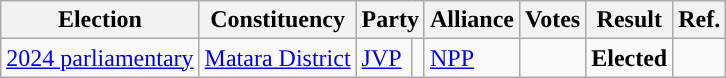<table class="wikitable" style="text-align:left;">
<tr>
<th scope=col>Election</th>
<th scope=col>Constituency</th>
<th scope=col colspan="2">Party</th>
<th scope=col>Alliance</th>
<th scope=col>Votes</th>
<th scope=col>Result</th>
<th scope=col>Ref.</th>
</tr>
<tr>
<td><a href='#'>2024 parliamentary</a></td>
<td><a href='#'>Matara District</a></td>
<td><a href='#'>JVP</a></td>
<td rowspan="8" style="background:"></td>
<td><a href='#'>NPP</a></td>
<td align=right></td>
<td><strong>Elected</strong></td>
<td></td>
</tr>
</table>
